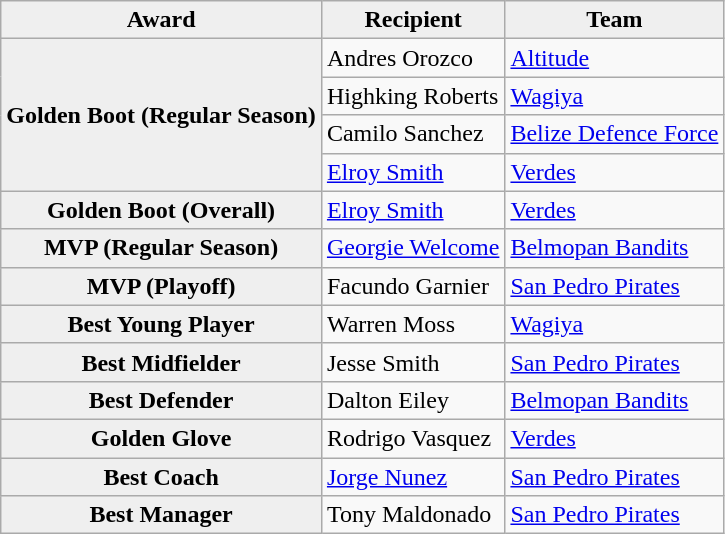<table class="wikitable">
<tr>
<th scope="row" style="background:#efefef;">Award</th>
<th scope="row" style="background:#efefef;">Recipient</th>
<th scope="row" style="background:#efefef;">Team</th>
</tr>
<tr>
<td align="center" rowspan=4 scope="row" style="background:#efefef;"><strong>Golden Boot (Regular Season)</strong></td>
<td> Andres Orozco</td>
<td><a href='#'>Altitude</a></td>
</tr>
<tr>
<td> Highking Roberts</td>
<td><a href='#'>Wagiya</a></td>
</tr>
<tr>
<td> Camilo Sanchez</td>
<td><a href='#'>Belize Defence Force</a></td>
</tr>
<tr>
<td> <a href='#'>Elroy Smith</a></td>
<td><a href='#'>Verdes</a></td>
</tr>
<tr>
<th scope="row" style="background:#efefef;">Golden Boot (Overall)</th>
<td> <a href='#'>Elroy Smith</a></td>
<td><a href='#'>Verdes</a></td>
</tr>
<tr>
<th scope="row" style="background:#efefef;">MVP (Regular Season)</th>
<td> <a href='#'>Georgie Welcome</a></td>
<td><a href='#'>Belmopan Bandits</a></td>
</tr>
<tr>
<th scope="row" style="background:#efefef;">MVP (Playoff)</th>
<td> Facundo Garnier</td>
<td><a href='#'>San Pedro Pirates</a></td>
</tr>
<tr>
<th scope="row" style="background:#efefef;">Best Young Player</th>
<td> Warren Moss</td>
<td><a href='#'>Wagiya</a></td>
</tr>
<tr>
<th scope="row" style="background:#efefef;">Best Midfielder</th>
<td> Jesse Smith</td>
<td><a href='#'>San Pedro Pirates</a></td>
</tr>
<tr>
<th scope="row" style="background:#efefef;">Best Defender</th>
<td> Dalton Eiley</td>
<td><a href='#'>Belmopan Bandits</a></td>
</tr>
<tr>
<th scope="row" style="background:#efefef;">Golden Glove</th>
<td> Rodrigo Vasquez</td>
<td><a href='#'>Verdes</a></td>
</tr>
<tr>
<th scope="row" style="background:#efefef;">Best Coach</th>
<td> <a href='#'>Jorge Nunez</a></td>
<td><a href='#'>San Pedro Pirates</a></td>
</tr>
<tr>
<th scope="row" style="background:#efefef;">Best Manager</th>
<td> Tony Maldonado</td>
<td><a href='#'>San Pedro Pirates</a></td>
</tr>
</table>
